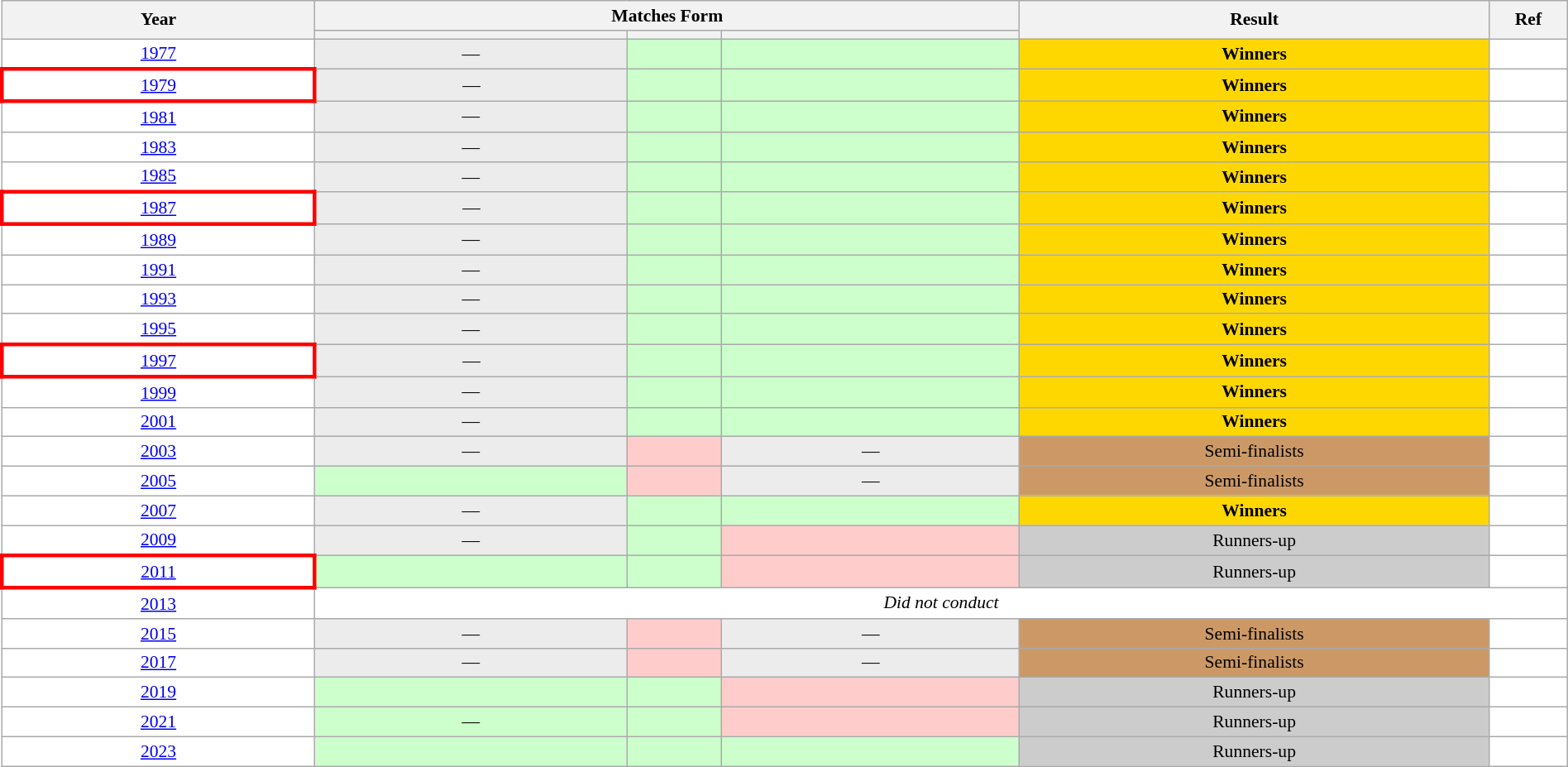<table class="wikitable" style="text-align:center; font-size:90%; background:white;" width="100%">
<tr>
<th rowspan="2" width="20%">Year</th>
<th colspan="3" width="45%">Matches Form</th>
<th rowspan="2" width="30%">Result</th>
<th rowspan="2" width="5%">Ref</th>
</tr>
<tr>
<th></th>
<th></th>
<th></th>
</tr>
<tr>
<td><a href='#'>1977</a> </td>
<td style=background:#ECECEC>—</td>
<td style=background:#CCFFCC><br></td>
<td style=background:#CCFFCC><br></td>
<td style=background:#FFD700> <strong>Winners</strong></td>
<td></td>
</tr>
<tr>
<td style="border:3px solid red;"><a href='#'>1979</a> </td>
<td style=background:#ECECEC>—</td>
<td style=background:#CCFFCC><br></td>
<td style=background:#CCFFCC><br></td>
<td style=background:#FFD700> <strong>Winners</strong></td>
<td></td>
</tr>
<tr>
<td><a href='#'>1981</a> </td>
<td style=background:#ECECEC>—</td>
<td style=background:#CCFFCC><br></td>
<td style=background:#CCFFCC><br></td>
<td style=background:#FFD700> <strong>Winners</strong></td>
<td></td>
</tr>
<tr>
<td><a href='#'>1983</a> </td>
<td style=background:#ECECEC>—</td>
<td style=background:#CCFFCC><br></td>
<td style=background:#CCFFCC><br></td>
<td style=background:#FFD700> <strong>Winners</strong></td>
<td></td>
</tr>
<tr>
<td><a href='#'>1985</a> </td>
<td style=background:#ECECEC>—</td>
<td style=background:#CCFFCC><br></td>
<td style=background:#CCFFCC><br></td>
<td style=background:#FFD700> <strong>Winners</strong></td>
<td></td>
</tr>
<tr>
<td style="border:3px solid red;"><a href='#'>1987</a> </td>
<td style=background:#ECECEC>—</td>
<td style=background:#CCFFCC><br></td>
<td style=background:#CCFFCC><br></td>
<td style=background:#FFD700> <strong>Winners</strong></td>
<td></td>
</tr>
<tr>
<td><a href='#'>1989</a> </td>
<td style=background:#ECECEC>—</td>
<td style=background:#CCFFCC><br></td>
<td style=background:#CCFFCC><br></td>
<td style=background:#FFD700> <strong>Winners</strong></td>
<td></td>
</tr>
<tr>
<td><a href='#'>1991</a> </td>
<td style=background:#ECECEC>—</td>
<td style=background:#CCFFCC><br></td>
<td style=background:#ccffcc><br></td>
<td style=background:#FFD700> <strong>Winners</strong></td>
<td></td>
</tr>
<tr>
<td><a href='#'>1993</a> </td>
<td style=background:#ECECEC>—</td>
<td style=background:#CCFFCC><br></td>
<td style=background:#CCFFCC><br></td>
<td style=background:#FFD700> <strong>Winners</strong></td>
<td></td>
</tr>
<tr>
<td><a href='#'>1995</a> </td>
<td style=background:#ECECEC>—</td>
<td style=background:#CCFFCC><br></td>
<td style=background:#CCFFCC><br></td>
<td style=background:#FFD700> <strong>Winners</strong></td>
<td></td>
</tr>
<tr>
<td style="border:3px solid red;"><a href='#'>1997</a> </td>
<td style=background:#ECECEC>—</td>
<td style=background:#CCFFCC><br></td>
<td style=background:#CCFFCC><br></td>
<td style=background:#FFD700> <strong>Winners</strong></td>
<td></td>
</tr>
<tr>
<td><a href='#'>1999</a> </td>
<td style=background:#ECECEC>—</td>
<td style=background:#CCFFCC><br></td>
<td style=background:#CCFFCC><br></td>
<td style=background:#FFD700> <strong>Winners</strong></td>
<td></td>
</tr>
<tr>
<td><a href='#'>2001</a> </td>
<td style=background:#ECECEC>—</td>
<td style=background:#CCFFCC><br></td>
<td style=background:#CCFFCC><br></td>
<td style=background:#FFD700> <strong>Winners</strong></td>
<td></td>
</tr>
<tr>
<td><a href='#'>2003</a> </td>
<td style=background:#ECECEC>—</td>
<td style=background:#FFCCCC><br></td>
<td style=background:#ECECEC>—</td>
<td style=background:#CC9966> Semi-finalists</td>
<td></td>
</tr>
<tr>
<td><a href='#'>2005</a> </td>
<td style=background:#CCFFCC><br></td>
<td style=background:#FFCCCC><br></td>
<td style=background:#ECECEC>—</td>
<td style=background:#CC9966> Semi-finalists</td>
<td></td>
</tr>
<tr>
<td><a href='#'>2007</a> </td>
<td style=background:#ECECEC>—</td>
<td style=background:#CCFFCC><br></td>
<td style=background:#CCFFCC><br></td>
<td style=background:#FFD700> <strong>Winners</strong></td>
<td></td>
</tr>
<tr>
<td><a href='#'>2009</a> </td>
<td style=background:#ECECEC>—</td>
<td style=background:#CCFFCC><br></td>
<td style=background:#FFCCCC><br></td>
<td style=background:#CCCCCC> Runners-up</td>
<td></td>
</tr>
<tr>
<td style="border:3px solid red;"><a href='#'>2011</a> </td>
<td style=background:#CCFFCC><br></td>
<td style=background:#CCFFCC><br></td>
<td style=background:#FFCCCC><br></td>
<td style=background:#CCCCCC> Runners-up</td>
<td></td>
</tr>
<tr>
<td><a href='#'>2013</a> </td>
<td colspan="6"><em>Did not conduct</em></td>
</tr>
<tr>
<td><a href='#'>2015</a> </td>
<td style=background:#ECECEC>—</td>
<td style=background:#FFCCCC><br></td>
<td style=background:#ECECEC>—</td>
<td style=background:#CC9966> Semi-finalists</td>
<td></td>
</tr>
<tr>
<td><a href='#'>2017</a> </td>
<td style=background:#ECECEC>—</td>
<td style=background:#FFCCCC><br></td>
<td style=background:#ECECEC>—</td>
<td style=background:#CC9966> Semi-finalists</td>
<td></td>
</tr>
<tr>
<td><a href='#'>2019</a> </td>
<td style=background:#CCFFCC><br></td>
<td style=background:#CCFFCC><br></td>
<td style=background:#FFCCCC><br></td>
<td style=background:#CCCCCC> Runners-up</td>
<td></td>
</tr>
<tr>
<td><a href='#'>2021</a> </td>
<td style=background:#CCFFCC>—</td>
<td style=background:#CCFFCC><br></td>
<td style=background:#FFCCCC><br></td>
<td style=background:#CCCCCC> Runners-up</td>
<td></td>
</tr>
<tr>
<td><a href='#'>2023</a> </td>
<td style=background:#CCFFCC><br></td>
<td style=background:#CCFFCC><br></td>
<td style=background:#CCFFCC><br></td>
<td style=background:#CCCCCC> Runners-up</td>
<td></td>
</tr>
</table>
